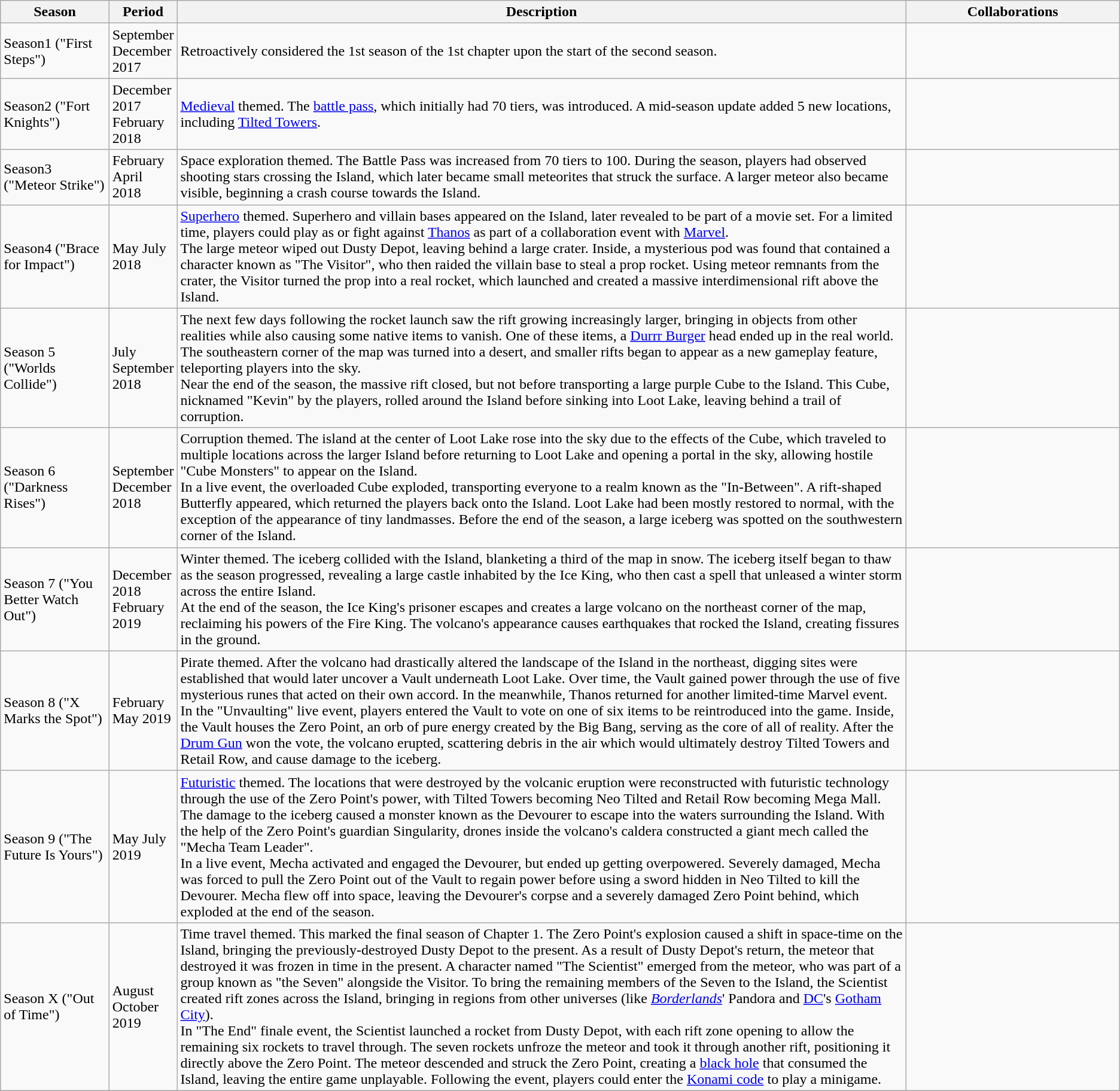<table class="wikitable">
<tr>
<th width=10%>Season</th>
<th>Period</th>
<th width=70%>Description</th>
<th width=30%>Collaborations</th>
</tr>
<tr>
<td>Season1 ("First Steps")</td>
<td>September  December 2017</td>
<td>Retroactively considered the 1st season of the 1st chapter upon the start of the second season.</td>
<td></td>
</tr>
<tr>
<td>Season2 ("Fort Knights")</td>
<td>December 2017  February 2018</td>
<td><a href='#'>Medieval</a> themed. The <a href='#'>battle pass</a>, which initially had 70 tiers, was introduced. A mid-season update added 5 new locations, including <a href='#'>Tilted Towers</a>.</td>
<td></td>
</tr>
<tr>
<td>Season3 ("Meteor Strike")</td>
<td>February  April 2018</td>
<td>Space exploration themed. The Battle Pass was increased from 70 tiers to 100. During the season, players had observed shooting stars crossing the Island, which later became small meteorites that struck the surface. A larger meteor also became visible, beginning a crash course towards the Island.</td>
<td></td>
</tr>
<tr>
<td>Season4 ("Brace for Impact")</td>
<td>May  July 2018</td>
<td><a href='#'>Superhero</a> themed. Superhero and villain bases appeared on the Island, later revealed to be part of a movie set. For a limited time, players could play as or fight against <a href='#'>Thanos</a> as part of a collaboration event with <a href='#'>Marvel</a>.<br>The large meteor wiped out Dusty Depot, leaving behind a large crater. Inside, a mysterious pod was found that contained a character known as "The Visitor", who then raided the villain base to steal a prop rocket. Using meteor remnants from the crater, the Visitor turned the prop into a real rocket, which launched and created a massive interdimensional rift above the Island.</td>
<td></td>
</tr>
<tr>
<td>Season 5 ("Worlds Collide")</td>
<td>July  September 2018</td>
<td>The next few days following the rocket launch saw the rift growing increasingly larger, bringing in objects from other realities while also causing some native items to vanish. One of these items, a <a href='#'>Durrr Burger</a> head ended up in the real world. The southeastern corner of the map was turned into a desert, and smaller rifts began to appear as a new gameplay feature, teleporting players into the sky.<br>Near the end of the season, the massive rift closed, but not before transporting a large purple Cube to the Island. This Cube, nicknamed "Kevin" by the players, rolled around the Island before sinking into Loot Lake, leaving behind a trail of corruption.</td>
<td></td>
</tr>
<tr>
<td>Season 6 ("Darkness Rises")</td>
<td>September  December 2018</td>
<td>Corruption themed. The island at the center of Loot Lake rose into the sky due to the effects of the Cube, which traveled to multiple locations across the larger Island before returning to Loot Lake and opening a portal in the sky, allowing hostile "Cube Monsters" to appear on the Island.<br>In a live event, the overloaded Cube exploded, transporting everyone to a realm known as the "In-Between". A rift-shaped Butterfly appeared, which returned the players back onto the Island. Loot Lake had been mostly restored to normal, with the exception of the appearance of tiny landmasses. Before the end of the season, a large iceberg was spotted on the southwestern corner of the Island.</td>
<td></td>
</tr>
<tr>
<td>Season 7 ("You Better Watch Out")</td>
<td>December 2018  February 2019</td>
<td>Winter themed. The iceberg collided with the Island, blanketing a third of the map in snow. The iceberg itself began to thaw as the season progressed, revealing a large castle inhabited by the Ice King, who then cast a spell that unleased a winter storm across the entire Island.<br>At the end of the season, the Ice King's prisoner escapes and creates a large volcano on the northeast corner of the map, reclaiming his powers of the Fire King. The volcano's appearance causes earthquakes that rocked the Island, creating fissures in the ground.</td>
<td></td>
</tr>
<tr>
<td>Season 8 ("X Marks the Spot")</td>
<td>February  May 2019</td>
<td>Pirate themed. After the volcano had drastically altered the landscape of the Island in the northeast, digging sites were established that would later uncover a Vault underneath Loot Lake. Over time, the Vault gained power through the use of five mysterious runes that acted on their own accord. In the meanwhile, Thanos returned for another limited-time Marvel event.<br>In the "Unvaulting" live event, players entered the Vault to vote on one of six items to be reintroduced into the game. Inside, the Vault houses the Zero Point, an orb of pure energy created by the Big Bang, serving as the core of all of reality. After the <a href='#'>Drum Gun</a> won the vote, the volcano erupted, scattering debris in the air which would ultimately destroy Tilted Towers and Retail Row, and cause damage to the iceberg.</td>
<td></td>
</tr>
<tr>
<td>Season 9 ("The Future Is Yours")</td>
<td>May  July 2019</td>
<td><a href='#'>Futuristic</a> themed. The locations that were destroyed by the volcanic eruption were reconstructed with futuristic technology through the use of the Zero Point's power, with Tilted Towers becoming Neo Tilted and Retail Row becoming Mega Mall. The damage to the iceberg caused a monster known as the Devourer to escape into the waters surrounding the Island. With the help of the Zero Point's guardian Singularity, drones inside the volcano's caldera constructed a giant mech called the "Mecha Team Leader".<br>In a live event, Mecha activated and engaged the Devourer, but ended up getting overpowered. Severely damaged, Mecha was forced to pull the Zero Point out of the Vault to regain power before using a sword hidden in Neo Tilted to kill the Devourer. Mecha flew off into space, leaving the Devourer's corpse and a severely damaged Zero Point behind, which exploded at the end of the season.</td>
<td></td>
</tr>
<tr>
<td>Season X ("Out of Time")</td>
<td>August  October 2019</td>
<td>Time travel themed. This marked the final season of Chapter 1. The Zero Point's explosion caused a shift in space-time on the Island, bringing the previously-destroyed Dusty Depot to the present. As a result of Dusty Depot's return, the meteor that destroyed it was frozen in time in the present. A character named "The Scientist" emerged from the meteor, who was part of a group known as "the Seven" alongside the Visitor. To bring the remaining members of the Seven to the Island, the Scientist created rift zones across the Island, bringing in regions from other universes (like <a href='#'><em>Borderlands</em></a>' Pandora and <a href='#'>DC</a>'s <a href='#'>Gotham City</a>).<br>In "The End" finale event, the Scientist launched a rocket from Dusty Depot, with each rift zone opening to allow the remaining six rockets to travel through. The seven rockets unfroze the meteor and took it through another rift, positioning it directly above the Zero Point. The meteor descended and struck the Zero Point, creating a <a href='#'>black hole</a> that consumed the Island, leaving the entire game unplayable. Following the event, players could enter the <a href='#'>Konami code</a> to play a minigame.</td>
<td></td>
</tr>
</table>
